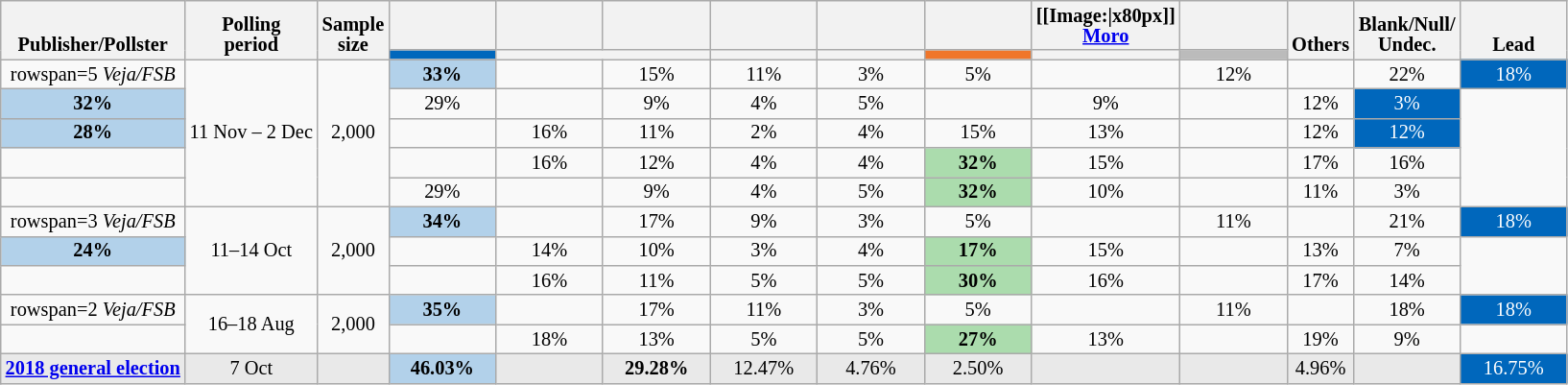<table class="nowrap wikitable" style=text-align:center;font-size:85%;line-height:14px>
<tr style=vertical-align:bottom>
<th rowspan=2>Publisher/Pollster</th>
<th rowspan=2>Polling<br>period</th>
<th rowspan=2>Sample<br>size</th>
<th style=width:5em><br></th>
<th style=width:5em><br></th>
<th style=width:5em><br></th>
<th style=width:5em><br></th>
<th style=width:5em><br></th>
<th style=width:5em><br></th>
<th style=width:5em>[[Image:|x80px]]<br><a href='#'>Moro</a><br></th>
<th style=width:5em><br></th>
<th rowspan=2>Others</th>
<th rowspan=2>Blank/Null/<br>Undec.</th>
<th style=width:5em rowspan=2>Lead</th>
</tr>
<tr>
<th style=background:#0067bc></th>
<th colspan=2 style=background:></th>
<th style=background:></th>
<th style=background:></th>
<th style=background:#f0762a></th>
<th style=background:></th>
<th style=background:#BBB></th>
</tr>
<tr>
<td>rowspan=5  <em>Veja/FSB</em></td>
<td rowspan=5>11 Nov – 2 Dec</td>
<td rowspan=5>2,000</td>
<td style=background:#b2d1ea;font-weight:bold>33%</td>
<td></td>
<td>15%</td>
<td>11%</td>
<td>3%</td>
<td>5%</td>
<td></td>
<td>12%</td>
<td></td>
<td>22%</td>
<td style=background:#0067bc;color:white>18%</td>
</tr>
<tr>
<td style=background:#b2d1ea;font-weight:bold>32%</td>
<td>29%</td>
<td></td>
<td>9%</td>
<td>4%</td>
<td>5%</td>
<td></td>
<td>9%</td>
<td></td>
<td>12%</td>
<td style=background:#0067bc;color:white>3%</td>
</tr>
<tr>
<td style=background:#b2d1ea;font-weight:bold>28%</td>
<td></td>
<td>16%</td>
<td>11%</td>
<td>2%</td>
<td>4%</td>
<td>15%</td>
<td>13%</td>
<td></td>
<td>12%</td>
<td style=background:#0067bc;color:white>12%</td>
</tr>
<tr>
<td></td>
<td></td>
<td>16%</td>
<td>12%</td>
<td>4%</td>
<td>4%</td>
<td style=background:#ABDCAD;font-weight:bold>32%</td>
<td>15%</td>
<td></td>
<td>17%</td>
<td style=background:>16%</td>
</tr>
<tr>
<td></td>
<td>29%</td>
<td></td>
<td>9%</td>
<td>4%</td>
<td>5%</td>
<td style=background:#ABDCAD;font-weight:bold>32%</td>
<td>10%</td>
<td></td>
<td>11%</td>
<td style=background:>3%</td>
</tr>
<tr>
<td>rowspan=3  <em>Veja/FSB</em></td>
<td rowspan=3>11–14 Oct</td>
<td rowspan=3>2,000</td>
<td style=background:#b2d1ea;font-weight:bold>34%</td>
<td></td>
<td>17%</td>
<td>9%</td>
<td>3%</td>
<td>5%</td>
<td></td>
<td>11%</td>
<td></td>
<td>21%</td>
<td style=background:#0067bc;color:white>18%</td>
</tr>
<tr>
<td style=background:#b2d1ea;font-weight:bold>24%</td>
<td></td>
<td>14%</td>
<td>10%</td>
<td>3%</td>
<td>4%</td>
<td style=background:#ABDCAD;font-weight:bold>17%</td>
<td>15%</td>
<td></td>
<td>13%</td>
<td style=background:>7%</td>
</tr>
<tr>
<td></td>
<td></td>
<td>16%</td>
<td>11%</td>
<td>5%</td>
<td>5%</td>
<td style=background:#ABDCAD;font-weight:bold>30%</td>
<td>16%</td>
<td></td>
<td>17%</td>
<td style=background:>14%</td>
</tr>
<tr>
<td>rowspan=2  <em>Veja/FSB</em></td>
<td rowspan=2>16–18 Aug</td>
<td rowspan=2>2,000</td>
<td style=background:#b2d1ea;font-weight:bold>35%</td>
<td></td>
<td>17%</td>
<td>11%</td>
<td>3%</td>
<td>5%</td>
<td></td>
<td>11%</td>
<td></td>
<td>18%</td>
<td style=background:#0067bc;color:white>18%</td>
</tr>
<tr>
<td></td>
<td></td>
<td>18%</td>
<td>13%</td>
<td>5%</td>
<td>5%</td>
<td style=background:#ABDCAD;font-weight:bold>27%</td>
<td>13%</td>
<td></td>
<td>19%</td>
<td style=background:>9%</td>
</tr>
<tr style=background:#E9E9E9>
<td><strong><a href='#'>2018 general election</a></strong></td>
<td>7 Oct</td>
<td></td>
<td style=background:#b2d1ea;font-weight:bold>46.03%</td>
<td></td>
<td><strong>29.28%</strong></td>
<td>12.47%</td>
<td>4.76%</td>
<td>2.50%</td>
<td></td>
<td></td>
<td>4.96%</td>
<td></td>
<td style=background:#0067bc;color:white>16.75%</td>
</tr>
</table>
